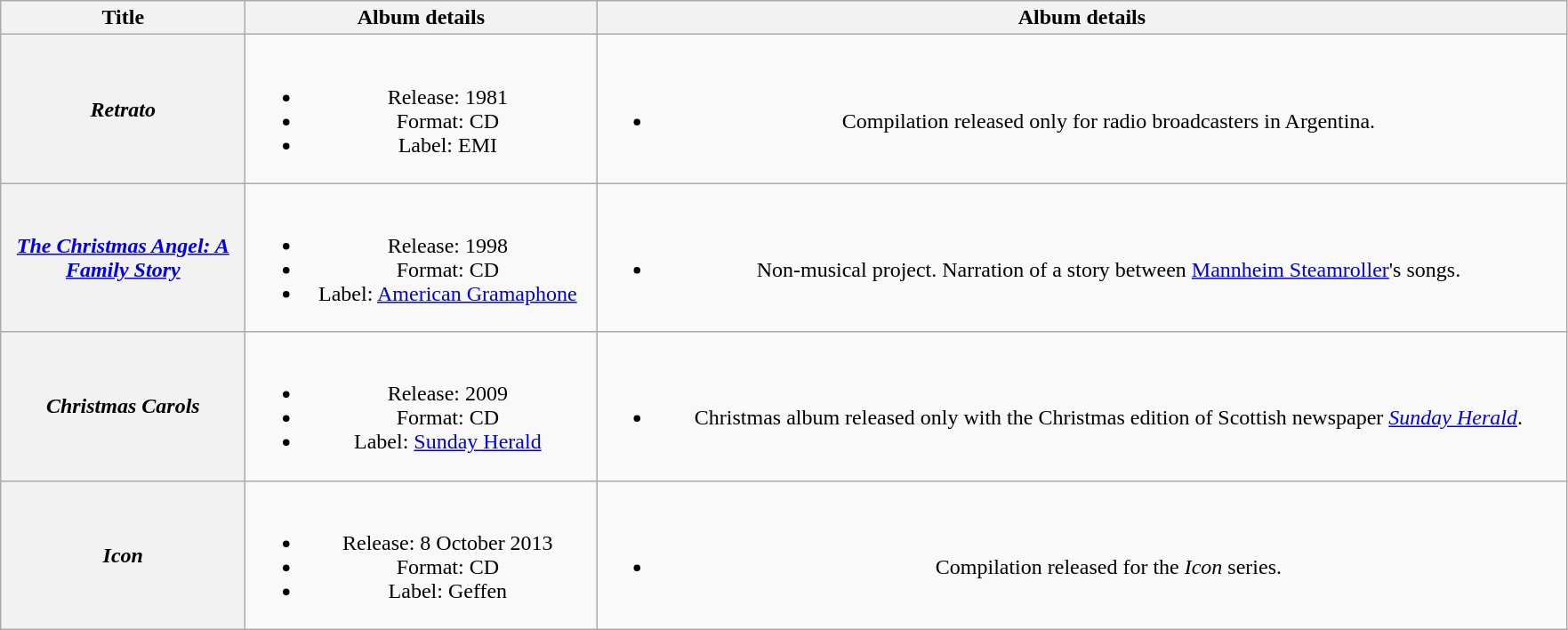<table class="wikitable plainrowheaders" style="text-align:center;" border="1">
<tr>
<th scope="col" style="width:11em;">Title</th>
<th scope="col" style="width:16em;">Album details</th>
<th scope="col" style="width:45em;">Album details</th>
</tr>
<tr>
<th scope="row"><em>Retrato</em></th>
<td><br><ul><li>Release: 1981</li><li>Format: CD</li><li>Label: EMI</li></ul></td>
<td><br><ul><li>Compilation released only for radio broadcasters in Argentina.</li></ul></td>
</tr>
<tr>
<th scope="row"><em><a href='#'>The Christmas Angel: A Family Story</a></em></th>
<td><br><ul><li>Release: 1998</li><li>Format: CD</li><li>Label: <a href='#'>American Gramaphone</a></li></ul></td>
<td><br><ul><li>Non-musical project. Narration of a story between <a href='#'>Mannheim Steamroller</a>'s songs.</li></ul></td>
</tr>
<tr>
<th scope="row"><em>Christmas Carols</em></th>
<td><br><ul><li>Release: 2009</li><li>Format: CD</li><li>Label: <a href='#'>Sunday Herald</a></li></ul></td>
<td><br><ul><li>Christmas album released only with the Christmas edition of Scottish newspaper <em><a href='#'>Sunday Herald</a></em>.</li></ul></td>
</tr>
<tr>
<th scope="row"><em>Icon</em></th>
<td><br><ul><li>Release: 8 October 2013</li><li>Format: CD</li><li>Label: Geffen</li></ul></td>
<td><br><ul><li>Compilation released for the <em>Icon</em> series.</li></ul></td>
</tr>
</table>
